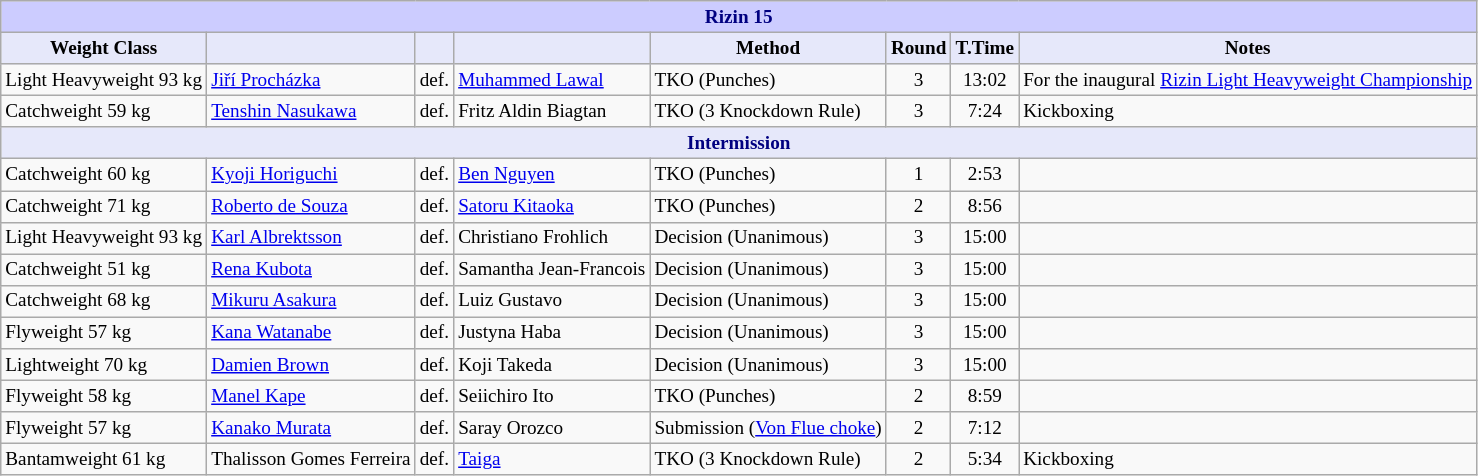<table class="wikitable" style="font-size: 80%;">
<tr>
<th colspan="8" style="background-color: #ccf; color: #000080; text-align: center;"><strong>Rizin 15</strong></th>
</tr>
<tr>
<th colspan="1" style="background-color: #E6E8FA; color: #000000; text-align: center;">Weight Class</th>
<th colspan="1" style="background-color: #E6E8FA; color: #000000; text-align: center;"></th>
<th colspan="1" style="background-color: #E6E8FA; color: #000000; text-align: center;"></th>
<th colspan="1" style="background-color: #E6E8FA; color: #000000; text-align: center;"></th>
<th colspan="1" style="background-color: #E6E8FA; color: #000000; text-align: center;">Method</th>
<th colspan="1" style="background-color: #E6E8FA; color: #000000; text-align: center;">Round</th>
<th colspan="1" style="background-color: #E6E8FA; color: #000000; text-align: center;">T.Time</th>
<th colspan="1" style="background-color: #E6E8FA; color: #000000; text-align: center;">Notes</th>
</tr>
<tr>
<td>Light Heavyweight 93 kg</td>
<td> <a href='#'>Jiří Procházka</a></td>
<td align=center>def.</td>
<td> <a href='#'>Muhammed Lawal</a></td>
<td>TKO (Punches)</td>
<td align=center>3</td>
<td align=center>13:02</td>
<td>For the inaugural <a href='#'>Rizin Light Heavyweight Championship</a></td>
</tr>
<tr>
<td>Catchweight 59 kg</td>
<td> <a href='#'>Tenshin Nasukawa</a></td>
<td align=center>def.</td>
<td> Fritz Aldin Biagtan</td>
<td>TKO (3 Knockdown Rule)</td>
<td align=center>3</td>
<td align=center>7:24</td>
<td>Kickboxing</td>
</tr>
<tr>
<th colspan="8" style="background-color: #E6E8FA; color: #000080; text-align: center;"><strong>Intermission</strong></th>
</tr>
<tr>
<td>Catchweight 60 kg</td>
<td> <a href='#'>Kyoji Horiguchi</a></td>
<td align=center>def.</td>
<td> <a href='#'>Ben Nguyen</a></td>
<td>TKO (Punches)</td>
<td align=center>1</td>
<td align=center>2:53</td>
<td></td>
</tr>
<tr>
<td>Catchweight 71 kg</td>
<td> <a href='#'>Roberto de Souza</a></td>
<td align=center>def.</td>
<td> <a href='#'>Satoru Kitaoka</a></td>
<td>TKO (Punches)</td>
<td align=center>2</td>
<td align=center>8:56</td>
<td></td>
</tr>
<tr>
<td>Light Heavyweight 93 kg</td>
<td> <a href='#'>Karl Albrektsson</a></td>
<td align=center>def.</td>
<td> Christiano Frohlich</td>
<td>Decision (Unanimous)</td>
<td align=center>3</td>
<td align=center>15:00</td>
<td></td>
</tr>
<tr>
<td>Catchweight 51 kg</td>
<td> <a href='#'>Rena Kubota</a></td>
<td align=center>def.</td>
<td> Samantha Jean-Francois</td>
<td>Decision (Unanimous)</td>
<td align=center>3</td>
<td align=center>15:00</td>
<td></td>
</tr>
<tr>
<td>Catchweight 68 kg</td>
<td> <a href='#'>Mikuru Asakura</a></td>
<td align=center>def.</td>
<td> Luiz Gustavo</td>
<td>Decision (Unanimous)</td>
<td align=center>3</td>
<td align=center>15:00</td>
<td></td>
</tr>
<tr>
<td>Flyweight 57 kg</td>
<td> <a href='#'>Kana Watanabe</a></td>
<td align=center>def.</td>
<td> Justyna Haba</td>
<td>Decision (Unanimous)</td>
<td align=center>3</td>
<td align=center>15:00</td>
<td></td>
</tr>
<tr>
<td>Lightweight 70 kg</td>
<td> <a href='#'>Damien Brown</a></td>
<td align=center>def.</td>
<td> Koji Takeda</td>
<td>Decision (Unanimous)</td>
<td align=center>3</td>
<td align=center>15:00</td>
<td></td>
</tr>
<tr>
<td>Flyweight 58 kg</td>
<td> <a href='#'>Manel Kape</a></td>
<td align=center>def.</td>
<td> Seiichiro Ito</td>
<td>TKO (Punches)</td>
<td align=center>2</td>
<td align=center>8:59</td>
<td></td>
</tr>
<tr>
<td>Flyweight 57 kg</td>
<td> <a href='#'>Kanako Murata</a></td>
<td align=center>def.</td>
<td> Saray Orozco</td>
<td>Submission (<a href='#'>Von Flue choke</a>)</td>
<td align=center>2</td>
<td align=center>7:12</td>
<td></td>
</tr>
<tr>
<td>Bantamweight 61 kg</td>
<td> Thalisson Gomes Ferreira</td>
<td align=center>def.</td>
<td> <a href='#'>Taiga</a></td>
<td>TKO (3 Knockdown Rule)</td>
<td align=center>2</td>
<td align=center>5:34</td>
<td>Kickboxing</td>
</tr>
</table>
